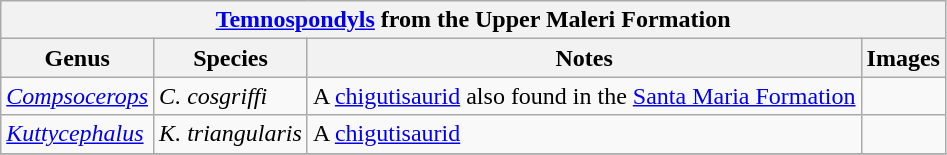<table class="wikitable" align="center">
<tr>
<th colspan="6" align="center"><strong><a href='#'>Temnospondyls</a> from the Upper Maleri Formation</strong></th>
</tr>
<tr>
<th>Genus</th>
<th>Species</th>
<th>Notes</th>
<th>Images</th>
</tr>
<tr>
<td><em><a href='#'>Compsocerops</a></em></td>
<td><em>C. cosgriffi</em></td>
<td>A <a href='#'>chigutisaurid</a> also found in the <a href='#'>Santa Maria Formation</a></td>
<td></td>
</tr>
<tr>
<td><em><a href='#'>Kuttycephalus</a></em></td>
<td><em>K. triangularis</em></td>
<td>A <a href='#'>chigutisaurid</a></td>
<td></td>
</tr>
<tr>
</tr>
</table>
